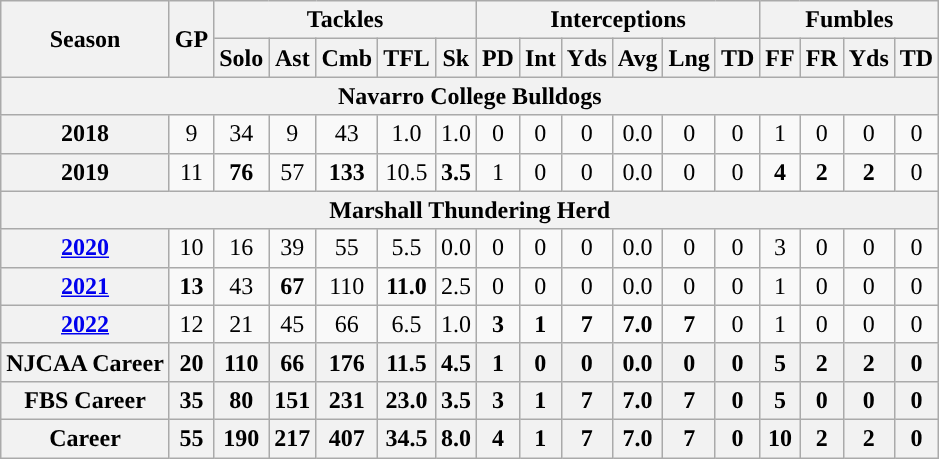<table class="wikitable" style="text-align:center;">
<tr>
<th rowspan="2">Season</th>
<th rowspan="2">GP</th>
<th colspan="5">Tackles</th>
<th colspan="6">Interceptions</th>
<th colspan="4">Fumbles</th>
</tr>
<tr>
<th>Solo</th>
<th>Ast</th>
<th>Cmb</th>
<th>TFL</th>
<th>Sk</th>
<th>PD</th>
<th>Int</th>
<th>Yds</th>
<th>Avg</th>
<th>Lng</th>
<th>TD</th>
<th>FF</th>
<th>FR</th>
<th>Yds</th>
<th>TD</th>
</tr>
<tr>
<th colspan="20">Navarro College Bulldogs</th>
</tr>
<tr>
<th>2018</th>
<td>9</td>
<td>34</td>
<td>9</td>
<td>43</td>
<td>1.0</td>
<td>1.0</td>
<td>0</td>
<td>0</td>
<td>0</td>
<td>0.0</td>
<td>0</td>
<td>0</td>
<td>1</td>
<td>0</td>
<td>0</td>
<td>0</td>
</tr>
<tr>
<th>2019</th>
<td>11</td>
<td><strong>76</strong></td>
<td>57</td>
<td><strong>133</strong></td>
<td>10.5</td>
<td><strong>3.5</strong></td>
<td>1</td>
<td>0</td>
<td>0</td>
<td>0.0</td>
<td>0</td>
<td>0</td>
<td><strong>4</strong></td>
<td><strong>2</strong></td>
<td><strong>2</strong></td>
<td>0</td>
</tr>
<tr>
<th colspan="20">Marshall Thundering Herd</th>
</tr>
<tr>
<th><a href='#'>2020</a></th>
<td>10</td>
<td>16</td>
<td>39</td>
<td>55</td>
<td>5.5</td>
<td>0.0</td>
<td>0</td>
<td>0</td>
<td>0</td>
<td>0.0</td>
<td>0</td>
<td>0</td>
<td>3</td>
<td>0</td>
<td>0</td>
<td>0</td>
</tr>
<tr>
<th><a href='#'>2021</a></th>
<td><strong>13</strong></td>
<td>43</td>
<td><strong>67</strong></td>
<td>110</td>
<td><strong>11.0</strong></td>
<td>2.5</td>
<td>0</td>
<td>0</td>
<td>0</td>
<td>0.0</td>
<td>0</td>
<td>0</td>
<td>1</td>
<td>0</td>
<td>0</td>
<td>0</td>
</tr>
<tr>
<th><a href='#'>2022</a></th>
<td>12</td>
<td>21</td>
<td>45</td>
<td>66</td>
<td>6.5</td>
<td>1.0</td>
<td><strong>3</strong></td>
<td><strong>1</strong></td>
<td><strong>7</strong></td>
<td><strong>7.0</strong></td>
<td><strong>7</strong></td>
<td>0</td>
<td>1</td>
<td>0</td>
<td>0</td>
<td>0</td>
</tr>
<tr>
<th>NJCAA Career</th>
<th>20</th>
<th>110</th>
<th>66</th>
<th>176</th>
<th>11.5</th>
<th>4.5</th>
<th>1</th>
<th>0</th>
<th>0</th>
<th>0.0</th>
<th>0</th>
<th>0</th>
<th>5</th>
<th>2</th>
<th>2</th>
<th>0</th>
</tr>
<tr>
<th>FBS Career</th>
<th>35</th>
<th>80</th>
<th>151</th>
<th>231</th>
<th>23.0</th>
<th>3.5</th>
<th>3</th>
<th>1</th>
<th>7</th>
<th>7.0</th>
<th>7</th>
<th>0</th>
<th>5</th>
<th>0</th>
<th>0</th>
<th>0</th>
</tr>
<tr>
<th>Career</th>
<th>55</th>
<th>190</th>
<th>217</th>
<th>407</th>
<th>34.5</th>
<th>8.0</th>
<th>4</th>
<th>1</th>
<th>7</th>
<th>7.0</th>
<th>7</th>
<th>0</th>
<th>10</th>
<th>2</th>
<th>2</th>
<th>0</th>
</tr>
</table>
